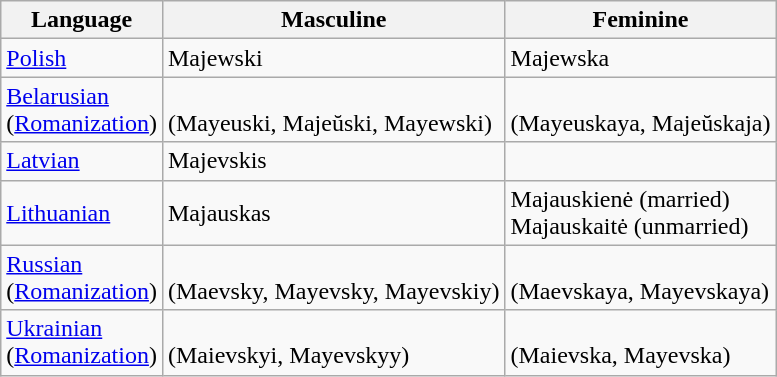<table class="wikitable">
<tr>
<th>Language</th>
<th>Masculine</th>
<th>Feminine</th>
</tr>
<tr>
<td><a href='#'>Polish</a></td>
<td>Majewski</td>
<td>Majewska</td>
</tr>
<tr>
<td><a href='#'>Belarusian</a> <br>(<a href='#'>Romanization</a>)</td>
<td><br> (Mayeuski, Majeŭski, Mayewski)</td>
<td><br> (Mayeuskaya, Majeŭskaja)</td>
</tr>
<tr>
<td><a href='#'>Latvian</a></td>
<td>Majevskis</td>
<td></td>
</tr>
<tr>
<td><a href='#'>Lithuanian</a></td>
<td>Majauskas</td>
<td>Majauskienė (married)<br>Majauskaitė (unmarried)</td>
</tr>
<tr>
<td><a href='#'>Russian</a> <br>(<a href='#'>Romanization</a>)</td>
<td><br> (Maevsky, Mayevsky, Mayevskiy)</td>
<td><br> (Maevskaya, Mayevskaya)</td>
</tr>
<tr>
<td><a href='#'>Ukrainian</a> <br>(<a href='#'>Romanization</a>)</td>
<td><br> (Maievskyi, Mayevskyy)</td>
<td><br> (Maievska, Mayevska)</td>
</tr>
</table>
